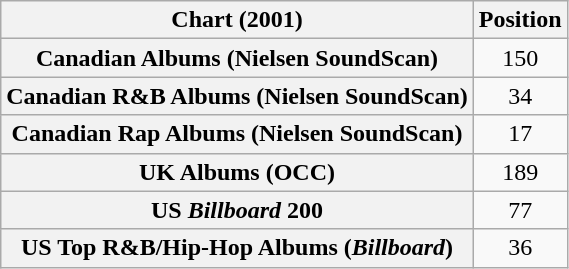<table class="wikitable sortable plainrowheaders" style="text-align:center">
<tr>
<th scope="col">Chart (2001)</th>
<th scope="col">Position</th>
</tr>
<tr>
<th scope="row">Canadian Albums (Nielsen SoundScan)</th>
<td>150</td>
</tr>
<tr>
<th scope="row">Canadian R&B Albums (Nielsen SoundScan)</th>
<td>34</td>
</tr>
<tr>
<th scope="row">Canadian Rap Albums (Nielsen SoundScan)</th>
<td>17</td>
</tr>
<tr>
<th scope="row">UK Albums (OCC)</th>
<td>189</td>
</tr>
<tr>
<th scope="row">US <em>Billboard</em> 200</th>
<td>77</td>
</tr>
<tr>
<th scope="row">US Top R&B/Hip-Hop Albums (<em>Billboard</em>)</th>
<td>36</td>
</tr>
</table>
